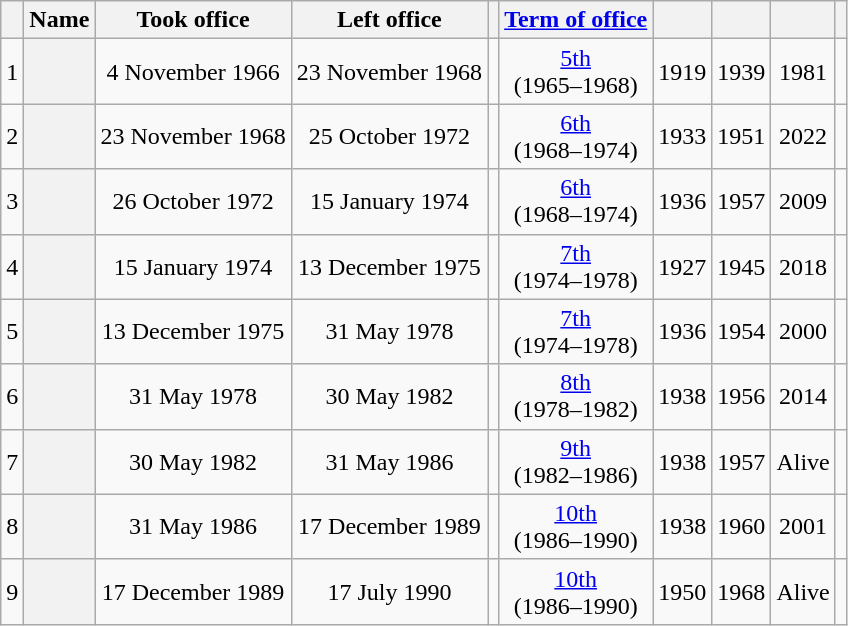<table class="wikitable sortable" style=text-align:center>
<tr>
<th scope=col></th>
<th scope=col>Name</th>
<th scope=col>Took office</th>
<th scope=col>Left office</th>
<th scope=col></th>
<th scope=col><a href='#'>Term of office</a></th>
<th scope=col></th>
<th scope=col></th>
<th scope=col></th>
<th scope=col class="unsortable"></th>
</tr>
<tr>
<td>1</td>
<th align="center" scope="row" style="font-weight:normal;"></th>
<td>4 November 1966</td>
<td>23 November 1968</td>
<td></td>
<td><a href='#'>5th</a><br>(1965–1968)</td>
<td>1919</td>
<td>1939</td>
<td>1981</td>
<td></td>
</tr>
<tr>
<td>2</td>
<th align="center" scope="row" style="font-weight:normal;"></th>
<td>23 November 1968</td>
<td>25 October 1972</td>
<td></td>
<td><a href='#'>6th</a><br>(1968–1974)</td>
<td>1933</td>
<td>1951</td>
<td>2022</td>
<td></td>
</tr>
<tr>
<td>3</td>
<th align="center" scope="row" style="font-weight:normal;"></th>
<td>26 October 1972</td>
<td>15 January 1974</td>
<td></td>
<td><a href='#'>6th</a><br>(1968–1974)</td>
<td>1936</td>
<td>1957</td>
<td>2009</td>
<td></td>
</tr>
<tr>
<td>4</td>
<th align="center" scope="row" style="font-weight:normal;"></th>
<td>15 January 1974</td>
<td>13 December 1975</td>
<td></td>
<td><a href='#'>7th</a><br>(1974–1978)</td>
<td>1927</td>
<td>1945</td>
<td>2018</td>
<td></td>
</tr>
<tr>
<td>5</td>
<th align="center" scope="row" style="font-weight:normal;"></th>
<td>13 December 1975</td>
<td>31 May 1978</td>
<td></td>
<td><a href='#'>7th</a><br>(1974–1978)</td>
<td>1936</td>
<td>1954</td>
<td>2000</td>
<td></td>
</tr>
<tr>
<td>6</td>
<th align="center" scope="row" style="font-weight:normal;"></th>
<td>31 May 1978</td>
<td>30 May 1982</td>
<td></td>
<td><a href='#'>8th</a><br>(1978–1982)</td>
<td>1938</td>
<td>1956</td>
<td>2014</td>
<td></td>
</tr>
<tr>
<td>7</td>
<th align="center" scope="row" style="font-weight:normal;"></th>
<td>30 May 1982</td>
<td>31 May 1986</td>
<td></td>
<td><a href='#'>9th</a><br>(1982–1986)</td>
<td>1938</td>
<td>1957</td>
<td>Alive</td>
<td></td>
</tr>
<tr>
<td>8</td>
<th align="center" scope="row" style="font-weight:normal;"></th>
<td>31 May 1986</td>
<td>17 December 1989</td>
<td></td>
<td><a href='#'>10th</a><br>(1986–1990)</td>
<td>1938</td>
<td>1960</td>
<td>2001</td>
<td></td>
</tr>
<tr>
<td>9</td>
<th align="center" scope="row" style="font-weight:normal;"></th>
<td>17 December 1989</td>
<td>17 July 1990</td>
<td></td>
<td><a href='#'>10th</a><br>(1986–1990)</td>
<td>1950</td>
<td>1968</td>
<td>Alive</td>
<td></td>
</tr>
</table>
